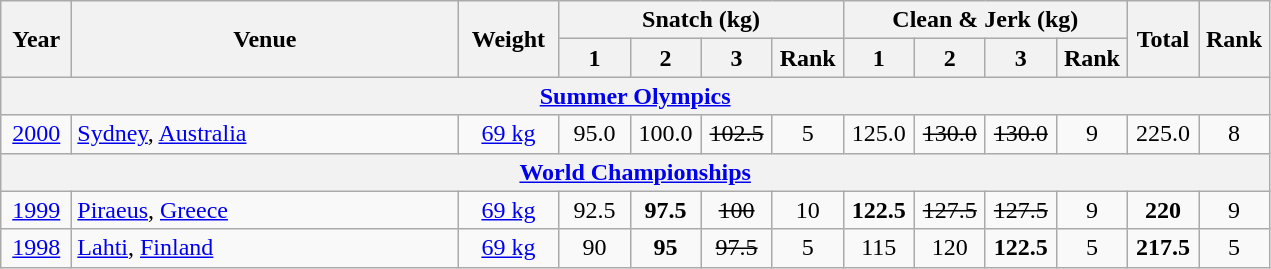<table class = "wikitable" style="text-align:center;">
<tr>
<th rowspan=2 width=40>Year</th>
<th rowspan=2 width=250>Venue</th>
<th rowspan=2 width=60>Weight</th>
<th colspan=4>Snatch (kg)</th>
<th colspan=4>Clean & Jerk (kg)</th>
<th rowspan=2 width=40>Total</th>
<th rowspan=2 width=40>Rank</th>
</tr>
<tr>
<th width=40>1</th>
<th width=40>2</th>
<th width=40>3</th>
<th width=40>Rank</th>
<th width=40>1</th>
<th width=40>2</th>
<th width=40>3</th>
<th width=40>Rank</th>
</tr>
<tr>
<th colspan=13><a href='#'>Summer Olympics</a></th>
</tr>
<tr>
<td><a href='#'>2000</a></td>
<td align=left> <a href='#'>Sydney</a>, <a href='#'>Australia</a></td>
<td><a href='#'>69 kg</a></td>
<td>95.0</td>
<td>100.0</td>
<td><s>102.5</s></td>
<td>5</td>
<td>125.0</td>
<td><s>130.0 </s></td>
<td><s>130.0 </s></td>
<td>9</td>
<td>225.0</td>
<td>8</td>
</tr>
<tr>
<th colspan=13><a href='#'>World Championships</a></th>
</tr>
<tr>
<td><a href='#'>1999</a></td>
<td align=left> <a href='#'>Piraeus</a>, <a href='#'>Greece</a></td>
<td><a href='#'>69 kg</a></td>
<td>92.5</td>
<td><strong>97.5</strong></td>
<td><s>100</s></td>
<td>10</td>
<td><strong>122.5</strong></td>
<td><s>127.5</s></td>
<td><s>127.5</s></td>
<td>9</td>
<td><strong>220</strong></td>
<td>9</td>
</tr>
<tr>
<td><a href='#'>1998</a></td>
<td align=left> <a href='#'>Lahti</a>, <a href='#'>Finland</a></td>
<td><a href='#'>69 kg</a></td>
<td>90</td>
<td><strong>95</strong></td>
<td><s>97.5</s></td>
<td>5</td>
<td>115</td>
<td>120</td>
<td><strong>122.5</strong></td>
<td>5</td>
<td><strong>217.5</strong></td>
<td>5</td>
</tr>
</table>
